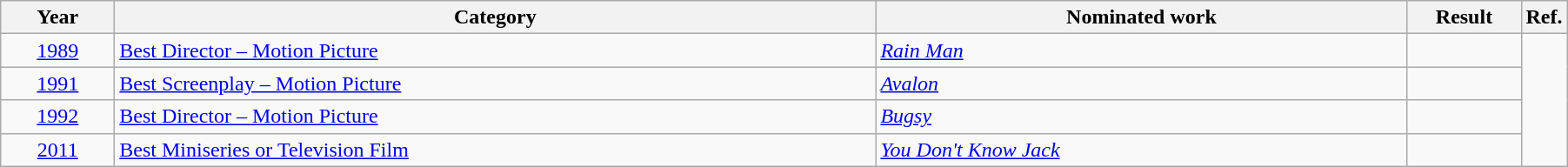<table class=wikitable>
<tr>
<th scope="col" style="width:5em;">Year</th>
<th scope="col" style="width:36em;">Category</th>
<th scope="col" style="width:25em;">Nominated work</th>
<th scope="col" style="width:5em;">Result</th>
<th>Ref.</th>
</tr>
<tr>
<td style="text-align:center;"><a href='#'>1989</a></td>
<td><a href='#'>Best Director – Motion Picture</a></td>
<td><em><a href='#'>Rain Man</a></em></td>
<td></td>
<td style="text-align:center;", rowspan="4"></td>
</tr>
<tr>
<td style="text-align:center;"><a href='#'>1991</a></td>
<td><a href='#'>Best Screenplay – Motion Picture</a></td>
<td><em><a href='#'>Avalon</a></em></td>
<td></td>
</tr>
<tr>
<td style="text-align:center;"><a href='#'>1992</a></td>
<td><a href='#'>Best Director – Motion Picture</a></td>
<td><em><a href='#'>Bugsy</a></em></td>
<td></td>
</tr>
<tr>
<td style="text-align:center;"><a href='#'>2011</a></td>
<td><a href='#'>Best Miniseries or Television Film</a></td>
<td><em><a href='#'>You Don't Know Jack</a></em></td>
<td></td>
</tr>
</table>
